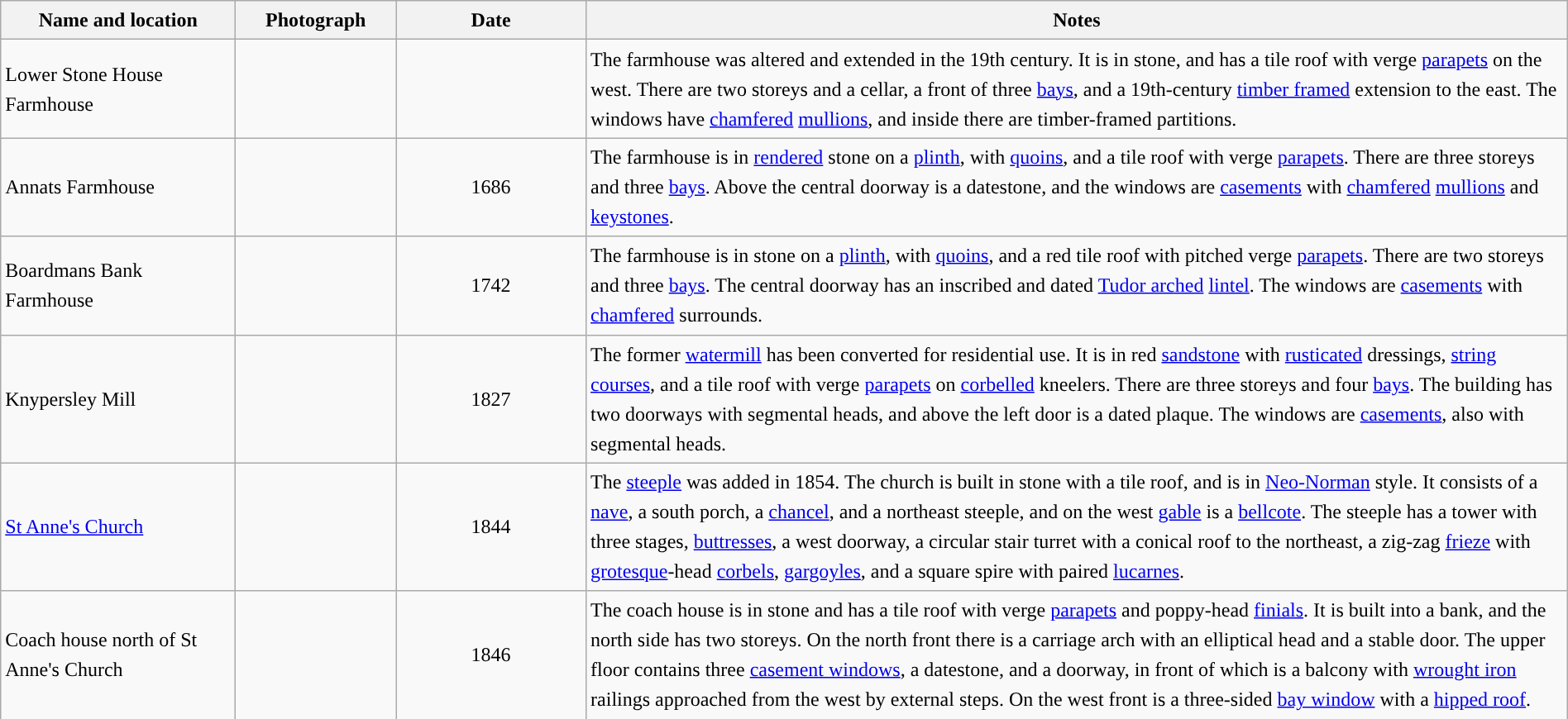<table class="wikitable sortable plainrowheaders" style="width:100%;border:0px;text-align:left;line-height:150%;">
<tr>
<th scope="col"  style="width:150px">Name and location</th>
<th scope="col"  style="width:100px" class="unsortable">Photograph</th>
<th scope="col"  style="width:120px">Date</th>
<th scope="col"  style="width:650px" class="unsortable">Notes</th>
</tr>
<tr>
<td>Lower Stone House Farmhouse<br><small></small></td>
<td></td>
<td align="center"></td>
<td>The farmhouse was altered and extended in the 19th century.  It is in stone, and has a tile roof with verge <a href='#'>parapets</a> on the west.  There are two storeys and a cellar, a front of three <a href='#'>bays</a>, and a 19th-century <a href='#'>timber framed</a> extension to the east.  The windows have <a href='#'>chamfered</a> <a href='#'>mullions</a>, and inside there are timber-framed partitions.</td>
</tr>
<tr>
<td>Annats Farmhouse<br><small></small></td>
<td></td>
<td align="center">1686</td>
<td>The farmhouse is in <a href='#'>rendered</a> stone on a <a href='#'>plinth</a>, with <a href='#'>quoins</a>, and a tile roof with verge <a href='#'>parapets</a>.  There are three storeys and three <a href='#'>bays</a>.  Above the central doorway is a datestone, and the windows are <a href='#'>casements</a> with <a href='#'>chamfered</a> <a href='#'>mullions</a> and <a href='#'>keystones</a>.</td>
</tr>
<tr>
<td>Boardmans Bank Farmhouse<br><small></small></td>
<td></td>
<td align="center">1742</td>
<td>The farmhouse is in stone on a <a href='#'>plinth</a>, with <a href='#'>quoins</a>, and a red tile roof with pitched verge <a href='#'>parapets</a>.  There are two storeys and three <a href='#'>bays</a>.  The central doorway has an inscribed and dated <a href='#'>Tudor arched</a> <a href='#'>lintel</a>.  The windows are <a href='#'>casements</a> with <a href='#'>chamfered</a> surrounds.</td>
</tr>
<tr>
<td>Knypersley Mill<br><small></small></td>
<td></td>
<td align="center">1827</td>
<td>The former <a href='#'>watermill</a> has been converted for residential use.  It is in red <a href='#'>sandstone</a> with <a href='#'>rusticated</a> dressings, <a href='#'>string courses</a>, and a tile roof with verge <a href='#'>parapets</a> on <a href='#'>corbelled</a> kneelers.  There are three storeys and four <a href='#'>bays</a>.  The building has two doorways with segmental heads, and above the left door is a dated plaque.  The windows are <a href='#'>casements</a>, also with segmental heads.</td>
</tr>
<tr>
<td><a href='#'>St Anne's Church</a><br><small></small></td>
<td></td>
<td align="center">1844</td>
<td>The <a href='#'>steeple</a> was added in 1854.  The church is built in stone with a tile roof, and is in <a href='#'>Neo-Norman</a> style.  It consists of a <a href='#'>nave</a>, a south porch, a <a href='#'>chancel</a>, and a northeast steeple, and on the west <a href='#'>gable</a> is a <a href='#'>bellcote</a>.  The steeple has a tower with three stages, <a href='#'>buttresses</a>, a west doorway, a circular stair turret with a conical roof to the northeast, a zig-zag <a href='#'>frieze</a> with <a href='#'>grotesque</a>-head <a href='#'>corbels</a>, <a href='#'>gargoyles</a>, and a square spire with paired <a href='#'>lucarnes</a>.</td>
</tr>
<tr>
<td>Coach house north of St Anne's Church<br><small></small></td>
<td></td>
<td align="center">1846</td>
<td>The coach house is in stone and has a tile roof with verge <a href='#'>parapets</a> and poppy-head <a href='#'>finials</a>.  It is built into a bank, and the north side has two storeys.  On the north front there is a carriage arch with an elliptical head and a stable door.  The upper floor contains three <a href='#'>casement windows</a>, a datestone, and a doorway, in front of which is a balcony with <a href='#'>wrought iron</a> railings approached from the west by external steps.  On the west front is a three-sided <a href='#'>bay window</a> with a <a href='#'>hipped roof</a>.</td>
</tr>
<tr>
</tr>
</table>
